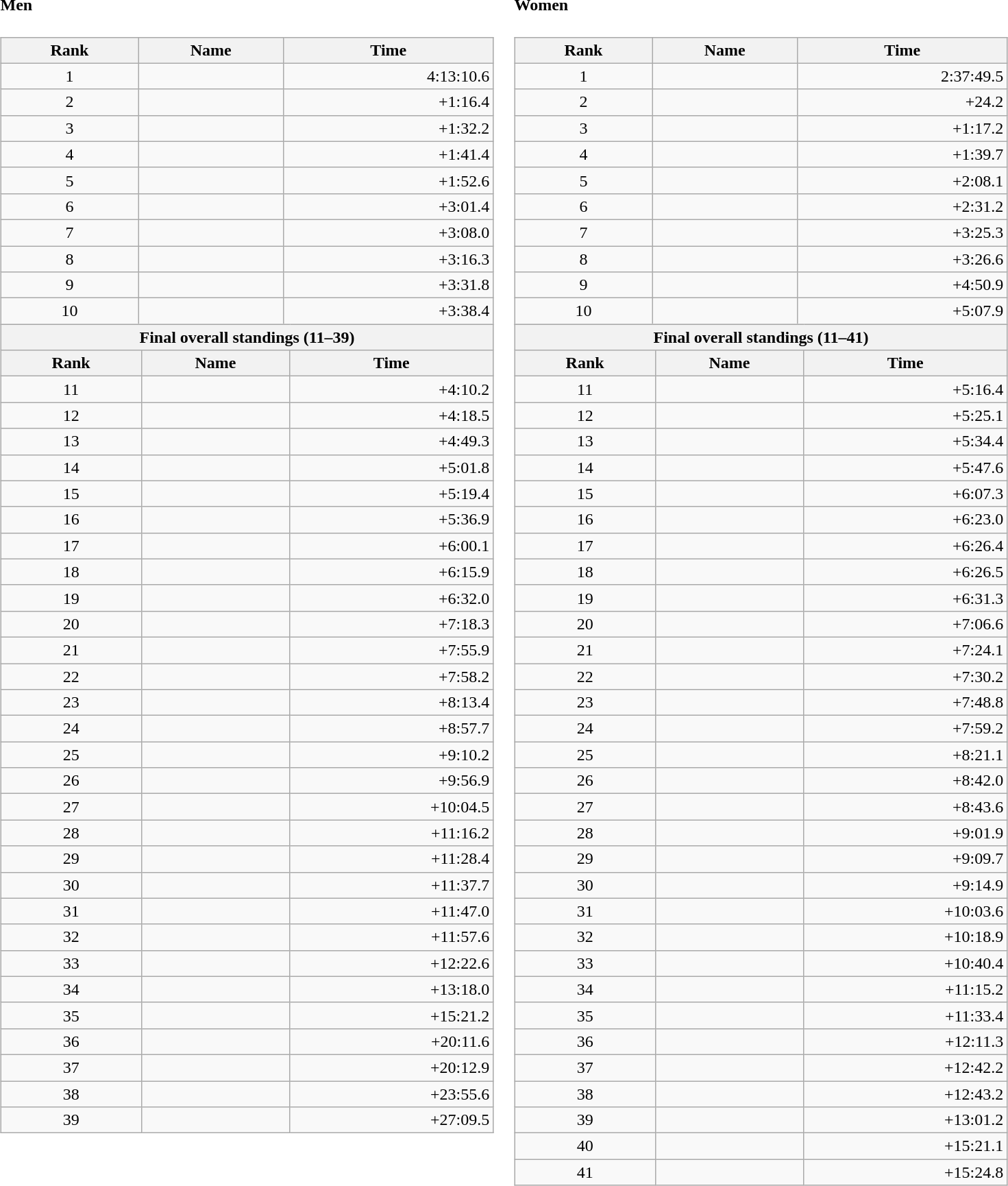<table border="0">
<tr>
<td valign="top"><br><h4>Men</h4><table class="wikitable" style="width:30em;margin-bottom:0;">
<tr>
<th scope="col">Rank</th>
<th scope="col">Name</th>
<th scope="col">Time</th>
</tr>
<tr>
<td style="text-align:center;">1</td>
<td> </td>
<td align="right">4:13:10.6</td>
</tr>
<tr>
<td style="text-align:center;">2</td>
<td> </td>
<td align="right">+1:16.4</td>
</tr>
<tr>
<td style="text-align:center;">3</td>
<td></td>
<td align="right">+1:32.2</td>
</tr>
<tr>
<td style="text-align:center;">4</td>
<td></td>
<td align="right">+1:41.4</td>
</tr>
<tr>
<td style="text-align:center;">5</td>
<td></td>
<td align="right">+1:52.6</td>
</tr>
<tr>
<td style="text-align:center;">6</td>
<td></td>
<td align="right">+3:01.4</td>
</tr>
<tr>
<td style="text-align:center;">7</td>
<td></td>
<td align="right">+3:08.0</td>
</tr>
<tr>
<td style="text-align:center;">8</td>
<td></td>
<td align="right">+3:16.3</td>
</tr>
<tr>
<td style="text-align:center;">9</td>
<td></td>
<td align="right">+3:31.8</td>
</tr>
<tr>
<td style="text-align:center;">10</td>
<td></td>
<td align="right">+3:38.4</td>
</tr>
</table>
<table class="collapsible collapsed wikitable" style="width:30em; margin-top:-1px;">
<tr>
<th scope="col" colspan="3">Final overall standings (11–39)</th>
</tr>
<tr>
<th scope="col">Rank</th>
<th scope="col">Name</th>
<th scope="col">Time</th>
</tr>
<tr>
<td style="text-align:center;">11</td>
<td></td>
<td align="right">+4:10.2</td>
</tr>
<tr>
<td style="text-align:center;">12</td>
<td></td>
<td align="right">+4:18.5</td>
</tr>
<tr>
<td style="text-align:center;">13</td>
<td></td>
<td align="right">+4:49.3</td>
</tr>
<tr>
<td style="text-align:center;">14</td>
<td></td>
<td align="right">+5:01.8</td>
</tr>
<tr>
<td style="text-align:center;">15</td>
<td></td>
<td align="right">+5:19.4</td>
</tr>
<tr>
<td style="text-align:center;">16</td>
<td></td>
<td align="right">+5:36.9</td>
</tr>
<tr>
<td style="text-align:center;">17</td>
<td></td>
<td align="right">+6:00.1</td>
</tr>
<tr>
<td style="text-align:center;">18</td>
<td></td>
<td align="right">+6:15.9</td>
</tr>
<tr>
<td style="text-align:center;">19</td>
<td></td>
<td align="right">+6:32.0</td>
</tr>
<tr>
<td style="text-align:center;">20</td>
<td></td>
<td align="right">+7:18.3</td>
</tr>
<tr>
<td style="text-align:center;">21</td>
<td></td>
<td align="right">+7:55.9</td>
</tr>
<tr>
<td style="text-align:center;">22</td>
<td></td>
<td align="right">+7:58.2</td>
</tr>
<tr>
<td style="text-align:center;">23</td>
<td></td>
<td align="right">+8:13.4</td>
</tr>
<tr>
<td style="text-align:center;">24</td>
<td></td>
<td align="right">+8:57.7</td>
</tr>
<tr>
<td style="text-align:center;">25</td>
<td></td>
<td align="right">+9:10.2</td>
</tr>
<tr>
<td style="text-align:center;">26</td>
<td></td>
<td align="right">+9:56.9</td>
</tr>
<tr>
<td style="text-align:center;">27</td>
<td></td>
<td align="right">+10:04.5</td>
</tr>
<tr>
<td style="text-align:center;">28</td>
<td></td>
<td align="right">+11:16.2</td>
</tr>
<tr>
<td style="text-align:center;">29</td>
<td></td>
<td align="right">+11:28.4</td>
</tr>
<tr>
<td style="text-align:center;">30</td>
<td></td>
<td align="right">+11:37.7</td>
</tr>
<tr>
<td style="text-align:center;">31</td>
<td></td>
<td align="right">+11:47.0</td>
</tr>
<tr>
<td style="text-align:center;">32</td>
<td></td>
<td align="right">+11:57.6</td>
</tr>
<tr>
<td style="text-align:center;">33</td>
<td></td>
<td align="right">+12:22.6</td>
</tr>
<tr>
<td style="text-align:center;">34</td>
<td></td>
<td align="right">+13:18.0</td>
</tr>
<tr>
<td style="text-align:center;">35</td>
<td></td>
<td align="right">+15:21.2</td>
</tr>
<tr>
<td style="text-align:center;">36</td>
<td></td>
<td align="right">+20:11.6</td>
</tr>
<tr>
<td style="text-align:center;">37</td>
<td></td>
<td align="right">+20:12.9</td>
</tr>
<tr>
<td style="text-align:center;">38</td>
<td></td>
<td align="right">+23:55.6</td>
</tr>
<tr>
<td style="text-align:center;">39</td>
<td></td>
<td align="right">+27:09.5</td>
</tr>
</table>
</td>
<td valign="top"><br><h4>Women</h4><table class="wikitable" style="width:30em;margin-bottom:0;">
<tr>
<th scope="col">Rank</th>
<th scope="col">Name</th>
<th scope="col">Time</th>
</tr>
<tr>
<td style="text-align:center;">1</td>
<td> </td>
<td align="right">2:37:49.5</td>
</tr>
<tr>
<td style="text-align:center;">2</td>
<td> </td>
<td align="right">+24.2</td>
</tr>
<tr>
<td style="text-align:center;">3</td>
<td></td>
<td align="right">+1:17.2</td>
</tr>
<tr>
<td style="text-align:center;">4</td>
<td></td>
<td align="right">+1:39.7</td>
</tr>
<tr>
<td style="text-align:center;">5</td>
<td></td>
<td align="right">+2:08.1</td>
</tr>
<tr>
<td style="text-align:center;">6</td>
<td></td>
<td align="right">+2:31.2</td>
</tr>
<tr>
<td style="text-align:center;">7</td>
<td></td>
<td align="right">+3:25.3</td>
</tr>
<tr>
<td style="text-align:center;">8</td>
<td></td>
<td align="right">+3:26.6</td>
</tr>
<tr>
<td style="text-align:center;">9</td>
<td></td>
<td align="right">+4:50.9</td>
</tr>
<tr>
<td style="text-align:center;">10</td>
<td></td>
<td align="right">+5:07.9</td>
</tr>
<tr>
</tr>
</table>
<table class="collapsible collapsed wikitable" style="width:30em; margin-top:-1px;">
<tr>
<th scope="col" colspan="3">Final overall standings (11–41)</th>
</tr>
<tr>
<th scope="col">Rank</th>
<th scope="col">Name</th>
<th scope="col">Time</th>
</tr>
<tr>
<td style="text-align:center;">11</td>
<td></td>
<td align="right">+5:16.4</td>
</tr>
<tr>
<td style="text-align:center;">12</td>
<td></td>
<td align="right">+5:25.1</td>
</tr>
<tr>
<td style="text-align:center;">13</td>
<td></td>
<td align="right">+5:34.4</td>
</tr>
<tr>
<td style="text-align:center;">14</td>
<td></td>
<td align="right">+5:47.6</td>
</tr>
<tr>
<td style="text-align:center;">15</td>
<td></td>
<td align="right">+6:07.3</td>
</tr>
<tr>
<td style="text-align:center;">16</td>
<td></td>
<td align="right">+6:23.0</td>
</tr>
<tr>
<td style="text-align:center;">17</td>
<td></td>
<td align="right">+6:26.4</td>
</tr>
<tr>
<td style="text-align:center;">18</td>
<td></td>
<td align="right">+6:26.5</td>
</tr>
<tr>
<td style="text-align:center;">19</td>
<td></td>
<td align="right">+6:31.3</td>
</tr>
<tr>
<td style="text-align:center;">20</td>
<td></td>
<td align="right">+7:06.6</td>
</tr>
<tr>
<td style="text-align:center;">21</td>
<td></td>
<td align="right">+7:24.1</td>
</tr>
<tr>
<td style="text-align:center;">22</td>
<td></td>
<td align="right">+7:30.2</td>
</tr>
<tr>
<td style="text-align:center;">23</td>
<td></td>
<td align="right">+7:48.8</td>
</tr>
<tr>
<td style="text-align:center;">24</td>
<td></td>
<td align="right">+7:59.2</td>
</tr>
<tr>
<td style="text-align:center;">25</td>
<td></td>
<td align="right">+8:21.1</td>
</tr>
<tr>
<td style="text-align:center;">26</td>
<td></td>
<td align="right">+8:42.0</td>
</tr>
<tr>
<td style="text-align:center;">27</td>
<td></td>
<td align="right">+8:43.6</td>
</tr>
<tr>
<td style="text-align:center;">28</td>
<td></td>
<td align="right">+9:01.9</td>
</tr>
<tr>
<td style="text-align:center;">29</td>
<td></td>
<td align="right">+9:09.7</td>
</tr>
<tr>
<td style="text-align:center;">30</td>
<td></td>
<td align="right">+9:14.9</td>
</tr>
<tr>
<td style="text-align:center;">31</td>
<td></td>
<td align="right">+10:03.6</td>
</tr>
<tr>
<td style="text-align:center;">32</td>
<td></td>
<td align="right">+10:18.9</td>
</tr>
<tr>
<td style="text-align:center;">33</td>
<td></td>
<td align="right">+10:40.4</td>
</tr>
<tr>
<td style="text-align:center;">34</td>
<td></td>
<td align="right">+11:15.2</td>
</tr>
<tr>
<td style="text-align:center;">35</td>
<td></td>
<td align="right">+11:33.4</td>
</tr>
<tr>
<td style="text-align:center;">36</td>
<td></td>
<td align="right">+12:11.3</td>
</tr>
<tr>
<td style="text-align:center;">37</td>
<td></td>
<td align="right">+12:42.2</td>
</tr>
<tr>
<td style="text-align:center;">38</td>
<td></td>
<td align="right">+12:43.2</td>
</tr>
<tr>
<td style="text-align:center;">39</td>
<td></td>
<td align="right">+13:01.2</td>
</tr>
<tr>
<td style="text-align:center;">40</td>
<td></td>
<td align="right">+15:21.1</td>
</tr>
<tr>
<td style="text-align:center;">41</td>
<td></td>
<td align="right">+15:24.8</td>
</tr>
</table>
</td>
</tr>
</table>
